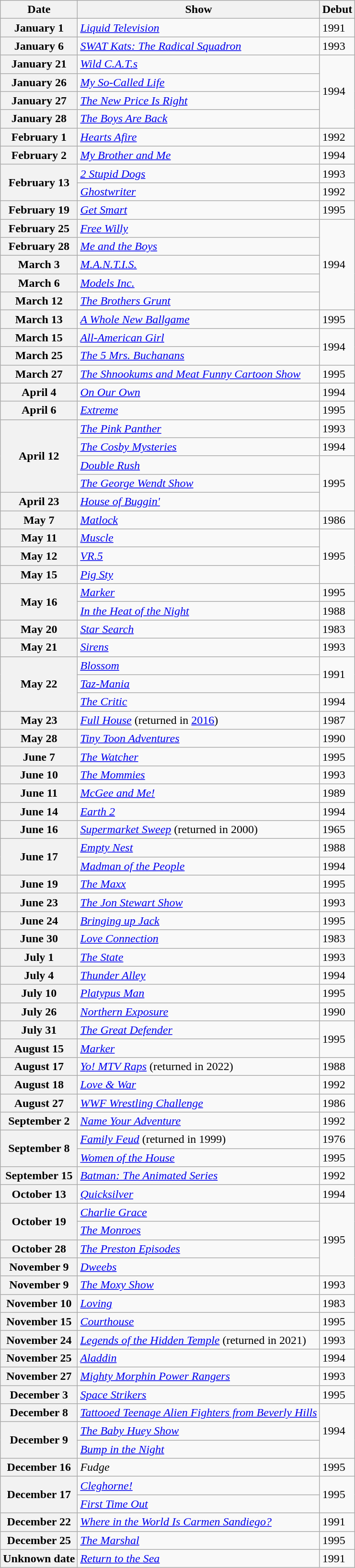<table class="wikitable sortable">
<tr ">
<th>Date</th>
<th>Show</th>
<th>Debut</th>
</tr>
<tr>
<th>January 1</th>
<td><em><a href='#'>Liquid Television</a></em></td>
<td>1991</td>
</tr>
<tr>
<th>January 6</th>
<td><em><a href='#'>SWAT Kats: The Radical Squadron</a></em></td>
<td>1993</td>
</tr>
<tr>
<th>January 21</th>
<td><em><a href='#'>Wild C.A.T.s</a></em></td>
<td rowspan="4">1994</td>
</tr>
<tr>
<th>January 26</th>
<td><em><a href='#'>My So-Called Life</a></em></td>
</tr>
<tr>
<th>January 27</th>
<td><em><a href='#'>The New Price Is Right</a></em></td>
</tr>
<tr>
<th>January 28</th>
<td><em><a href='#'>The Boys Are Back</a></em></td>
</tr>
<tr>
<th>February 1</th>
<td><em><a href='#'>Hearts Afire</a></em></td>
<td>1992</td>
</tr>
<tr>
<th>February 2</th>
<td><em><a href='#'>My Brother and Me</a></em></td>
<td>1994</td>
</tr>
<tr>
<th rowspan="2">February 13</th>
<td><em><a href='#'>2 Stupid Dogs</a></em></td>
<td>1993</td>
</tr>
<tr>
<td><em><a href='#'>Ghostwriter</a></em></td>
<td>1992</td>
</tr>
<tr>
<th>February 19</th>
<td><em><a href='#'>Get Smart</a></em></td>
<td>1995</td>
</tr>
<tr>
<th>February 25</th>
<td><em><a href='#'>Free Willy</a></em></td>
<td rowspan="5">1994</td>
</tr>
<tr>
<th>February 28</th>
<td><em><a href='#'>Me and the Boys</a></em></td>
</tr>
<tr>
<th>March 3</th>
<td><em><a href='#'>M.A.N.T.I.S.</a></em></td>
</tr>
<tr>
<th>March 6</th>
<td><em><a href='#'>Models Inc.</a></em></td>
</tr>
<tr>
<th>March 12</th>
<td><em><a href='#'>The Brothers Grunt</a></em></td>
</tr>
<tr>
<th>March 13</th>
<td><em><a href='#'>A Whole New Ballgame</a></em></td>
<td>1995</td>
</tr>
<tr>
<th>March 15</th>
<td><em><a href='#'>All-American Girl</a></em></td>
<td rowspan="2">1994</td>
</tr>
<tr>
<th>March 25</th>
<td><em><a href='#'>The 5 Mrs. Buchanans</a></em></td>
</tr>
<tr>
<th>March 27</th>
<td><em><a href='#'>The Shnookums and Meat Funny Cartoon Show</a></em></td>
<td>1995</td>
</tr>
<tr>
<th>April 4</th>
<td><em><a href='#'>On Our Own</a></em></td>
<td>1994</td>
</tr>
<tr>
<th>April 6</th>
<td><em><a href='#'>Extreme</a></em></td>
<td>1995</td>
</tr>
<tr>
<th rowspan="4">April 12</th>
<td><em><a href='#'>The Pink Panther</a></em></td>
<td>1993</td>
</tr>
<tr>
<td><em><a href='#'>The Cosby Mysteries</a></em></td>
<td>1994</td>
</tr>
<tr>
<td><em><a href='#'>Double Rush</a></em></td>
<td rowspan="3">1995</td>
</tr>
<tr>
<td><em><a href='#'>The George Wendt Show</a></em></td>
</tr>
<tr>
<th>April 23</th>
<td><em><a href='#'>House of Buggin'</a></em></td>
</tr>
<tr>
<th>May 7</th>
<td><em><a href='#'>Matlock</a></em></td>
<td>1986</td>
</tr>
<tr>
<th>May 11</th>
<td><em><a href='#'>Muscle</a></em></td>
<td rowspan="3">1995</td>
</tr>
<tr>
<th>May 12</th>
<td><em><a href='#'>VR.5</a></em></td>
</tr>
<tr>
<th>May 15</th>
<td><em><a href='#'>Pig Sty</a></em></td>
</tr>
<tr>
<th rowspan="2">May 16</th>
<td><em><a href='#'>Marker</a></em></td>
<td>1995</td>
</tr>
<tr>
<td><em><a href='#'>In the Heat of the Night</a></em></td>
<td>1988</td>
</tr>
<tr>
<th>May 20</th>
<td><em><a href='#'>Star Search</a></em></td>
<td>1983</td>
</tr>
<tr>
<th>May 21</th>
<td><em><a href='#'>Sirens</a></em></td>
<td>1993</td>
</tr>
<tr>
<th rowspan="3">May 22</th>
<td><em><a href='#'>Blossom</a></em></td>
<td rowspan="2">1991</td>
</tr>
<tr>
<td><em><a href='#'>Taz-Mania</a></em></td>
</tr>
<tr>
<td><em><a href='#'>The Critic</a></em></td>
<td>1994</td>
</tr>
<tr>
<th>May 23</th>
<td><em><a href='#'>Full House</a></em> (returned in <a href='#'>2016</a>)</td>
<td>1987</td>
</tr>
<tr>
<th>May 28</th>
<td><em><a href='#'>Tiny Toon Adventures</a></em></td>
<td>1990</td>
</tr>
<tr>
<th>June 7</th>
<td><em><a href='#'>The Watcher</a></em></td>
<td>1995</td>
</tr>
<tr>
<th>June 10</th>
<td><em><a href='#'>The Mommies</a></em></td>
<td>1993</td>
</tr>
<tr>
<th>June 11</th>
<td><em><a href='#'>McGee and Me!</a></em></td>
<td>1989</td>
</tr>
<tr>
<th>June 14</th>
<td><em><a href='#'>Earth 2</a></em></td>
<td>1994</td>
</tr>
<tr>
<th>June 16</th>
<td><em><a href='#'>Supermarket Sweep</a></em> (returned in 2000)</td>
<td>1965</td>
</tr>
<tr>
<th rowspan="2">June 17</th>
<td><em><a href='#'>Empty Nest</a></em></td>
<td>1988</td>
</tr>
<tr>
<td><em><a href='#'>Madman of the People</a></em></td>
<td>1994</td>
</tr>
<tr>
<th>June 19</th>
<td><em><a href='#'>The Maxx</a></em></td>
<td>1995</td>
</tr>
<tr>
<th>June 23</th>
<td><em><a href='#'>The Jon Stewart Show</a></em></td>
<td>1993</td>
</tr>
<tr>
<th>June 24</th>
<td><em><a href='#'>Bringing up Jack</a></em></td>
<td>1995</td>
</tr>
<tr>
<th>June 30</th>
<td><em><a href='#'>Love Connection</a></em></td>
<td>1983</td>
</tr>
<tr>
<th>July 1</th>
<td><em><a href='#'>The State</a></em></td>
<td>1993</td>
</tr>
<tr>
<th>July 4</th>
<td><em><a href='#'>Thunder Alley</a></em></td>
<td>1994</td>
</tr>
<tr>
<th>July 10</th>
<td><em><a href='#'>Platypus Man</a></em></td>
<td>1995</td>
</tr>
<tr>
<th>July 26</th>
<td><em><a href='#'>Northern Exposure</a></em></td>
<td>1990</td>
</tr>
<tr>
<th>July 31</th>
<td><em><a href='#'>The Great Defender</a></em></td>
<td rowspan="2">1995</td>
</tr>
<tr>
<th>August 15</th>
<td><em><a href='#'>Marker</a></em></td>
</tr>
<tr>
<th>August 17</th>
<td><em><a href='#'>Yo! MTV Raps</a></em> (returned in 2022)</td>
<td>1988</td>
</tr>
<tr>
<th>August 18</th>
<td><em><a href='#'>Love & War</a></em></td>
<td>1992</td>
</tr>
<tr>
<th>August 27</th>
<td><em><a href='#'>WWF Wrestling Challenge</a></em></td>
<td>1986</td>
</tr>
<tr>
<th>September 2</th>
<td><em><a href='#'>Name Your Adventure</a></em></td>
<td>1992</td>
</tr>
<tr>
<th rowspan="2">September 8</th>
<td><em><a href='#'>Family Feud</a></em> (returned in 1999)</td>
<td>1976</td>
</tr>
<tr>
<td><em><a href='#'>Women of the House</a></em></td>
<td>1995</td>
</tr>
<tr>
<th>September 15</th>
<td><em><a href='#'>Batman: The Animated Series</a></em></td>
<td>1992</td>
</tr>
<tr>
<th>October 13</th>
<td><em><a href='#'>Quicksilver</a></em></td>
<td>1994</td>
</tr>
<tr>
<th rowspan="2">October 19</th>
<td><em><a href='#'>Charlie Grace</a></em></td>
<td rowspan="4">1995</td>
</tr>
<tr>
<td><em><a href='#'>The Monroes</a></em></td>
</tr>
<tr>
<th>October 28</th>
<td><em><a href='#'>The Preston Episodes</a></em></td>
</tr>
<tr>
<th>November 9</th>
<td><em><a href='#'>Dweebs</a></em></td>
</tr>
<tr>
<th>November 9</th>
<td><em><a href='#'>The Moxy Show</a></em></td>
<td>1993</td>
</tr>
<tr>
<th>November 10</th>
<td><em><a href='#'>Loving</a></em></td>
<td>1983</td>
</tr>
<tr>
<th>November 15</th>
<td><em><a href='#'>Courthouse</a></em></td>
<td>1995</td>
</tr>
<tr>
<th>November 24</th>
<td><em><a href='#'>Legends of the Hidden Temple</a></em> (returned in 2021)</td>
<td>1993</td>
</tr>
<tr>
<th>November 25</th>
<td><em><a href='#'>Aladdin</a></em></td>
<td>1994</td>
</tr>
<tr>
<th>November 27</th>
<td><em><a href='#'>Mighty Morphin Power Rangers</a></em></td>
<td>1993</td>
</tr>
<tr>
<th>December 3</th>
<td><em><a href='#'>Space Strikers</a></em></td>
<td>1995</td>
</tr>
<tr>
<th>December 8</th>
<td><em><a href='#'>Tattooed Teenage Alien Fighters from Beverly Hills</a></em></td>
<td rowspan="3">1994</td>
</tr>
<tr>
<th rowspan="2">December 9</th>
<td><em><a href='#'>The Baby Huey Show</a></em></td>
</tr>
<tr>
<td><em><a href='#'>Bump in the Night</a></em></td>
</tr>
<tr>
<th>December 16</th>
<td><em>Fudge</em></td>
<td>1995</td>
</tr>
<tr>
<th rowspan="2">December 17</th>
<td><em><a href='#'>Cleghorne!</a></em></td>
<td rowspan="2">1995</td>
</tr>
<tr>
<td><em><a href='#'>First Time Out</a></em></td>
</tr>
<tr>
<th>December 22</th>
<td><em><a href='#'>Where in the World Is Carmen Sandiego?</a></em></td>
<td>1991</td>
</tr>
<tr>
<th>December 25</th>
<td><em><a href='#'>The Marshal</a></em></td>
<td>1995</td>
</tr>
<tr>
<th>Unknown date</th>
<td><em><a href='#'>Return to the Sea</a></em></td>
<td>1991</td>
</tr>
</table>
